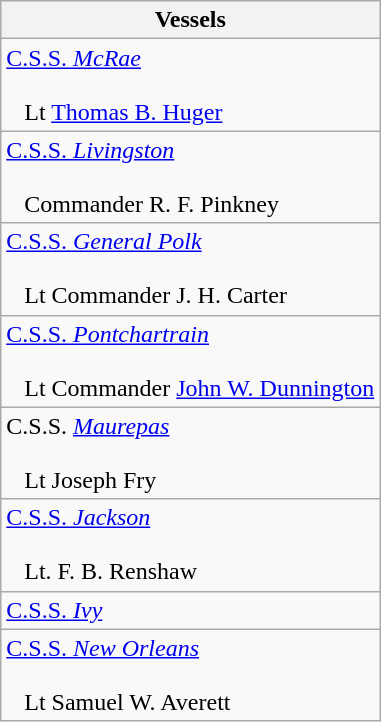<table class="wikitable">
<tr>
<th>Vessels</th>
</tr>
<tr>
<td><a href='#'>C.S.S. <em>McRae</em></a><br><br>  
Lt <a href='#'>Thomas B. Huger</a></td>
</tr>
<tr>
<td><a href='#'>C.S.S. <em>Livingston</em></a><br><br>  
Commander R. F. Pinkney</td>
</tr>
<tr>
<td><a href='#'>C.S.S. <em>General Polk</em></a><br><br>  
Lt Commander J. H. Carter</td>
</tr>
<tr>
<td><a href='#'>C.S.S. <em>Pontchartrain</em></a><br><br>  
Lt Commander <a href='#'>John W. Dunnington</a></td>
</tr>
<tr>
<td>C.S.S. <em><a href='#'>Maurepas</a></em><br><br>  
Lt Joseph Fry</td>
</tr>
<tr>
<td><a href='#'>C.S.S. <em>Jackson</em></a><br><br>  
Lt. F. B. Renshaw</td>
</tr>
<tr>
<td><a href='#'>C.S.S. <em>Ivy</em></a></td>
</tr>
<tr>
<td><a href='#'>C.S.S. <em>New Orleans</em></a><br><br>  
Lt Samuel W. Averett</td>
</tr>
</table>
